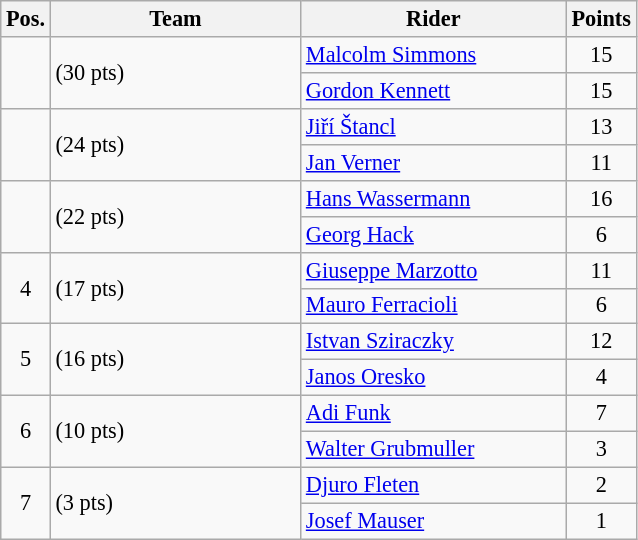<table class=wikitable style="font-size:93%;">
<tr>
<th width=25px>Pos.</th>
<th width=160px>Team</th>
<th width=170px>Rider</th>
<th width=40px>Points</th>
</tr>
<tr align=center >
<td rowspan=2 ></td>
<td rowspan=2 align=left> (30 pts)</td>
<td align=left><a href='#'>Malcolm Simmons</a></td>
<td>15</td>
</tr>
<tr align=center >
<td align=left><a href='#'>Gordon Kennett</a></td>
<td>15</td>
</tr>
<tr align=center >
<td rowspan=2 ></td>
<td rowspan=2 align=left> (24 pts)</td>
<td align=left><a href='#'>Jiří Štancl</a></td>
<td>13</td>
</tr>
<tr align=center >
<td align=left><a href='#'>Jan Verner</a></td>
<td>11</td>
</tr>
<tr align=center >
<td rowspan=2 ></td>
<td rowspan=2 align=left> (22 pts)</td>
<td align=left><a href='#'>Hans Wassermann</a></td>
<td>16</td>
</tr>
<tr align=center >
<td align=left><a href='#'>Georg Hack</a></td>
<td>6</td>
</tr>
<tr align=center>
<td rowspan=2>4</td>
<td rowspan=2 align=left> (17 pts)</td>
<td align=left><a href='#'>Giuseppe Marzotto</a></td>
<td>11</td>
</tr>
<tr align=center>
<td align=left><a href='#'>Mauro Ferracioli</a></td>
<td>6</td>
</tr>
<tr align=center>
<td rowspan=2>5</td>
<td rowspan=2 align=left> (16 pts)</td>
<td align=left><a href='#'>Istvan Sziraczky</a></td>
<td>12</td>
</tr>
<tr align=center>
<td align=left><a href='#'>Janos Oresko</a></td>
<td>4</td>
</tr>
<tr align=center>
<td rowspan=2>6</td>
<td rowspan=2 align=left> (10 pts)</td>
<td align=left><a href='#'>Adi Funk</a></td>
<td>7</td>
</tr>
<tr align=center>
<td align=left><a href='#'>Walter Grubmuller</a></td>
<td>3</td>
</tr>
<tr align=center>
<td rowspan=2>7</td>
<td rowspan=2 align=left> (3 pts)</td>
<td align=left><a href='#'>Djuro Fleten</a></td>
<td>2</td>
</tr>
<tr align=center>
<td align=left><a href='#'>Josef Mauser</a></td>
<td>1</td>
</tr>
</table>
